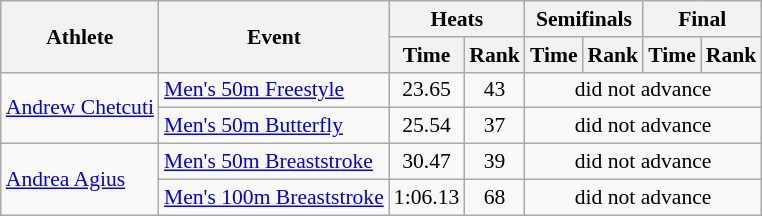<table class=wikitable style="font-size:90%">
<tr>
<th rowspan="2">Athlete</th>
<th rowspan="2">Event</th>
<th colspan="2">Heats</th>
<th colspan="2">Semifinals</th>
<th colspan="2">Final</th>
</tr>
<tr>
<th>Time</th>
<th>Rank</th>
<th>Time</th>
<th>Rank</th>
<th>Time</th>
<th>Rank</th>
</tr>
<tr>
<td rowspan="2"><a href='#'>Andrew Chetcuti</a></td>
<td><a href='#'>Men's 50m Freestyle</a></td>
<td align=center>23.65</td>
<td align=center>43</td>
<td align=center colspan=4>did not advance</td>
</tr>
<tr>
<td><a href='#'>Men's 50m Butterfly</a></td>
<td align=center>25.54</td>
<td align=center>37</td>
<td align=center colspan=4>did not advance</td>
</tr>
<tr>
<td rowspan="2"><a href='#'>Andrea Agius</a></td>
<td><a href='#'>Men's 50m Breaststroke</a></td>
<td align=center>30.47</td>
<td align=center>39</td>
<td align=center colspan=4>did not advance</td>
</tr>
<tr>
<td><a href='#'>Men's 100m Breaststroke</a></td>
<td align=center>1:06.13</td>
<td align=center>68</td>
<td align=center colspan=4>did not advance</td>
</tr>
</table>
